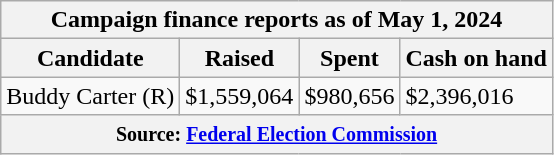<table class="wikitable sortable">
<tr>
<th colspan=4>Campaign finance reports as of May 1, 2024</th>
</tr>
<tr style="text-align:center;">
<th>Candidate</th>
<th>Raised</th>
<th>Spent</th>
<th>Cash on hand</th>
</tr>
<tr>
<td>Buddy Carter (R)</td>
<td>$1,559,064</td>
<td>$980,656</td>
<td>$2,396,016</td>
</tr>
<tr>
<th colspan="4"><small>Source: <a href='#'>Federal Election Commission</a></small></th>
</tr>
</table>
